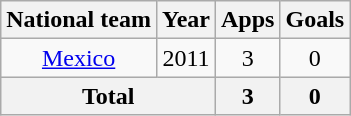<table class="wikitable" style="text-align: center;">
<tr>
<th>National team</th>
<th>Year</th>
<th>Apps</th>
<th>Goals</th>
</tr>
<tr>
<td rowspan="1" valign="center"><a href='#'>Mexico</a></td>
<td>2011</td>
<td>3</td>
<td>0</td>
</tr>
<tr>
<th colspan="2">Total</th>
<th>3</th>
<th>0</th>
</tr>
</table>
